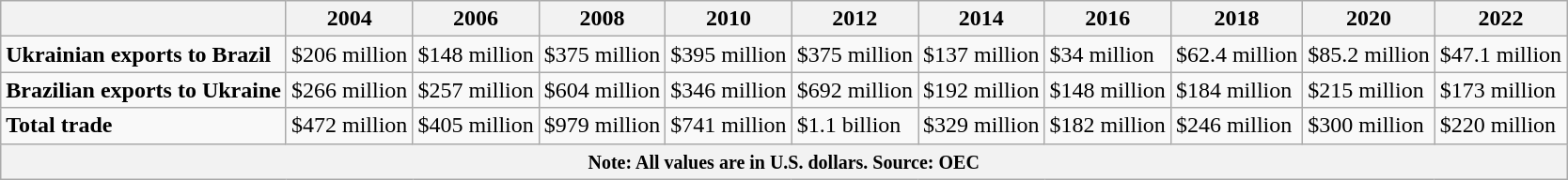<table class="wikitable">
<tr>
<th></th>
<th>2004</th>
<th>2006</th>
<th>2008</th>
<th>2010</th>
<th>2012</th>
<th>2014</th>
<th>2016</th>
<th>2018</th>
<th>2020</th>
<th>2022</th>
</tr>
<tr>
<td> <strong>Ukrainian exports to Brazil</strong></td>
<td>$206 million</td>
<td>$148 million</td>
<td>$375 million</td>
<td>$395 million</td>
<td>$375 million</td>
<td>$137 million</td>
<td>$34 million</td>
<td>$62.4 million</td>
<td>$85.2 million</td>
<td>$47.1 million</td>
</tr>
<tr>
<td> <strong>Brazilian exports to Ukraine</strong></td>
<td>$266 million</td>
<td>$257 million</td>
<td>$604 million</td>
<td>$346 million</td>
<td>$692 million</td>
<td>$192 million</td>
<td>$148 million</td>
<td>$184 million</td>
<td>$215 million</td>
<td>$173 million</td>
</tr>
<tr>
<td><strong>Total trade</strong></td>
<td>$472 million</td>
<td>$405 million</td>
<td>$979 million</td>
<td>$741 million</td>
<td>$1.1 billion</td>
<td>$329 million</td>
<td>$182 million</td>
<td>$246 million</td>
<td>$300 million</td>
<td>$220 million</td>
</tr>
<tr>
<th colspan="11"><small>Note: All values are in U.S. dollars. Source: OEC</small></th>
</tr>
</table>
